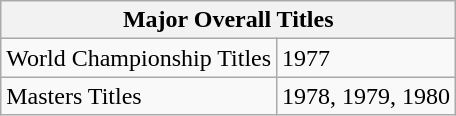<table class="wikitable">
<tr>
<th colspan="2">Major Overall Titles</th>
</tr>
<tr>
<td>World Championship Titles</td>
<td>1977</td>
</tr>
<tr>
<td>Masters Titles</td>
<td>1978, 1979, 1980</td>
</tr>
</table>
